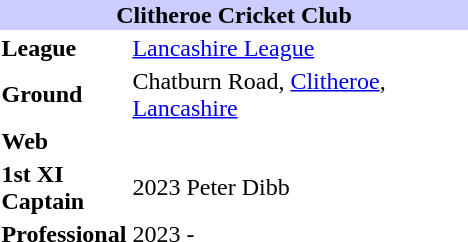<table width=25% border=0 style="float:right;">
<tr>
<th colspan=2 style="background:#ccf"><span><strong>Clitheroe Cricket Club</strong></span></th>
</tr>
<tr>
<td width=25%><strong>League</strong></td>
<td><a href='#'>Lancashire League</a></td>
</tr>
<tr>
<td><strong>Ground</strong></td>
<td>Chatburn Road, <a href='#'>Clitheroe</a>, <a href='#'>Lancashire</a></td>
</tr>
<tr>
<td><strong>Web</strong></td>
<td></td>
</tr>
<tr>
<td><strong>1st XI Captain</strong></td>
<td>2023 Peter Dibb</td>
</tr>
<tr>
<td><strong>Professional</strong></td>
<td>2023 -</td>
</tr>
</table>
